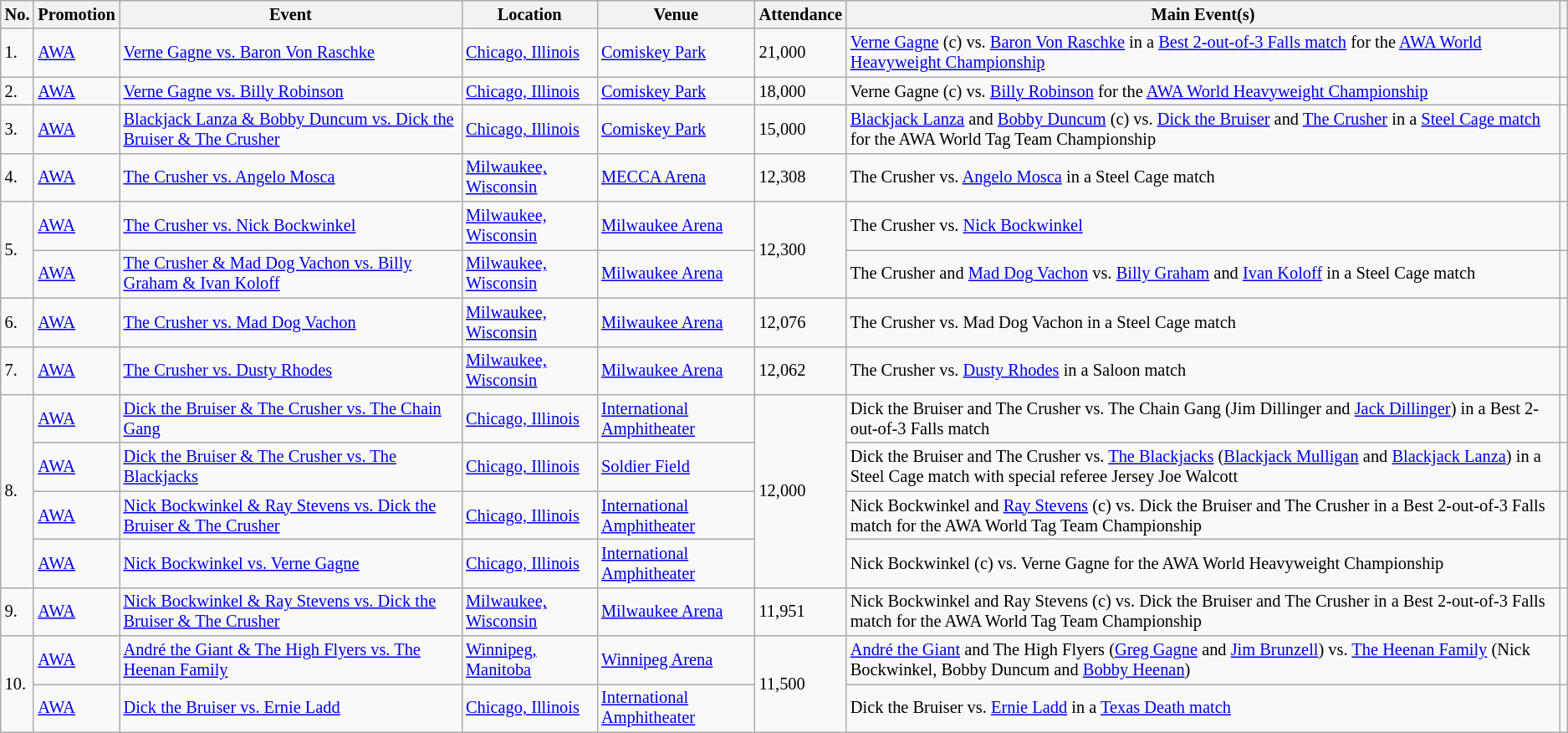<table class="wikitable sortable" style="font-size:85%;">
<tr>
<th>No.</th>
<th>Promotion</th>
<th>Event</th>
<th>Location</th>
<th>Venue</th>
<th>Attendance</th>
<th class=unsortable>Main Event(s)</th>
<th class=unsortable></th>
</tr>
<tr>
<td>1.</td>
<td><a href='#'>AWA</a></td>
<td><a href='#'>Verne Gagne vs. Baron Von Raschke</a> <br> </td>
<td><a href='#'>Chicago, Illinois</a></td>
<td><a href='#'>Comiskey Park</a></td>
<td>21,000</td>
<td><a href='#'>Verne Gagne</a> (c) vs. <a href='#'>Baron Von Raschke</a> in a <a href='#'>Best 2-out-of-3 Falls match</a> for the <a href='#'>AWA World Heavyweight Championship</a></td>
<td></td>
</tr>
<tr>
<td>2.</td>
<td><a href='#'>AWA</a></td>
<td><a href='#'>Verne Gagne vs. Billy Robinson</a> <br> </td>
<td><a href='#'>Chicago, Illinois</a></td>
<td><a href='#'>Comiskey Park</a></td>
<td>18,000</td>
<td>Verne Gagne (c) vs. <a href='#'>Billy Robinson</a> for the <a href='#'>AWA World Heavyweight Championship</a></td>
<td></td>
</tr>
<tr>
<td>3.</td>
<td><a href='#'>AWA</a></td>
<td><a href='#'>Blackjack Lanza & Bobby Duncum vs. Dick the Bruiser & The Crusher</a> <br> </td>
<td><a href='#'>Chicago, Illinois</a></td>
<td><a href='#'>Comiskey Park</a></td>
<td>15,000</td>
<td><a href='#'>Blackjack Lanza</a> and <a href='#'>Bobby Duncum</a> (c) vs. <a href='#'>Dick the Bruiser</a> and <a href='#'>The Crusher</a> in a <a href='#'>Steel Cage match</a> for the AWA World Tag Team Championship</td>
<td></td>
</tr>
<tr>
<td>4.</td>
<td><a href='#'>AWA</a></td>
<td><a href='#'>The Crusher vs. Angelo Mosca</a> <br> </td>
<td><a href='#'>Milwaukee, Wisconsin</a></td>
<td><a href='#'>MECCA Arena</a></td>
<td>12,308</td>
<td>The Crusher vs. <a href='#'>Angelo Mosca</a> in a Steel Cage match</td>
<td></td>
</tr>
<tr>
<td rowspan=2>5.</td>
<td><a href='#'>AWA</a></td>
<td><a href='#'>The Crusher vs. Nick Bockwinkel</a> <br> </td>
<td><a href='#'>Milwaukee, Wisconsin</a></td>
<td><a href='#'>Milwaukee Arena</a></td>
<td rowspan=2>12,300</td>
<td>The Crusher vs. <a href='#'>Nick Bockwinkel</a></td>
<td></td>
</tr>
<tr>
<td><a href='#'>AWA</a></td>
<td><a href='#'>The Crusher & Mad Dog Vachon vs. Billy Graham & Ivan Koloff</a> <br> </td>
<td><a href='#'>Milwaukee, Wisconsin</a></td>
<td><a href='#'>Milwaukee Arena</a></td>
<td>The Crusher and <a href='#'>Mad Dog Vachon</a> vs. <a href='#'>Billy Graham</a> and <a href='#'>Ivan Koloff</a> in a Steel Cage match</td>
<td></td>
</tr>
<tr>
<td>6.</td>
<td><a href='#'>AWA</a></td>
<td><a href='#'>The Crusher vs. Mad Dog Vachon</a> <br> </td>
<td><a href='#'>Milwaukee, Wisconsin</a></td>
<td><a href='#'>Milwaukee Arena</a></td>
<td>12,076</td>
<td>The Crusher vs. Mad Dog Vachon in a Steel Cage match</td>
<td></td>
</tr>
<tr>
<td>7.</td>
<td><a href='#'>AWA</a></td>
<td><a href='#'>The Crusher vs. Dusty Rhodes</a> <br> </td>
<td><a href='#'>Milwaukee, Wisconsin</a></td>
<td><a href='#'>Milwaukee Arena</a></td>
<td>12,062</td>
<td>The Crusher vs. <a href='#'>Dusty Rhodes</a> in a Saloon match</td>
<td></td>
</tr>
<tr>
<td rowspan=4>8.</td>
<td><a href='#'>AWA</a></td>
<td><a href='#'>Dick the Bruiser & The Crusher vs. The Chain Gang</a> <br> </td>
<td><a href='#'>Chicago, Illinois</a></td>
<td><a href='#'>International Amphitheater</a></td>
<td rowspan=4>12,000</td>
<td>Dick the Bruiser and The Crusher vs. The Chain Gang (Jim Dillinger and <a href='#'>Jack Dillinger</a>) in a Best 2-out-of-3 Falls match</td>
<td></td>
</tr>
<tr>
<td><a href='#'>AWA</a></td>
<td><a href='#'>Dick the Bruiser & The Crusher vs. The Blackjacks</a> <br> </td>
<td><a href='#'>Chicago, Illinois</a></td>
<td><a href='#'>Soldier Field</a></td>
<td>Dick the Bruiser and The Crusher vs. <a href='#'>The Blackjacks</a> (<a href='#'>Blackjack Mulligan</a> and <a href='#'>Blackjack Lanza</a>) in a Steel Cage match with special referee Jersey Joe Walcott</td>
<td></td>
</tr>
<tr>
<td><a href='#'>AWA</a></td>
<td><a href='#'>Nick Bockwinkel & Ray Stevens vs. Dick the Bruiser & The Crusher</a> <br> </td>
<td><a href='#'>Chicago, Illinois</a></td>
<td><a href='#'>International Amphitheater</a></td>
<td>Nick Bockwinkel and <a href='#'>Ray Stevens</a> (c) vs. Dick the Bruiser and The Crusher in a Best 2-out-of-3 Falls match for the AWA World Tag Team Championship</td>
<td></td>
</tr>
<tr>
<td><a href='#'>AWA</a></td>
<td><a href='#'>Nick Bockwinkel vs. Verne Gagne</a> <br> </td>
<td><a href='#'>Chicago, Illinois</a></td>
<td><a href='#'>International Amphitheater</a></td>
<td>Nick Bockwinkel (c) vs. Verne Gagne for the AWA World Heavyweight Championship</td>
<td></td>
</tr>
<tr>
<td>9.</td>
<td><a href='#'>AWA</a></td>
<td><a href='#'>Nick Bockwinkel & Ray Stevens vs. Dick the Bruiser & The Crusher</a> <br> </td>
<td><a href='#'>Milwaukee, Wisconsin</a></td>
<td><a href='#'>Milwaukee Arena</a></td>
<td>11,951</td>
<td>Nick Bockwinkel and Ray Stevens (c) vs. Dick the Bruiser and The Crusher in a Best 2-out-of-3 Falls match for the AWA World Tag Team Championship</td>
<td></td>
</tr>
<tr>
<td rowspan=2>10.</td>
<td><a href='#'>AWA</a></td>
<td><a href='#'>André the Giant & The High Flyers vs. The Heenan Family</a> <br> </td>
<td><a href='#'>Winnipeg, Manitoba</a></td>
<td><a href='#'>Winnipeg Arena</a></td>
<td rowspan=2>11,500</td>
<td><a href='#'>André the Giant</a> and The High Flyers (<a href='#'>Greg Gagne</a> and <a href='#'>Jim Brunzell</a>) vs. <a href='#'>The Heenan Family</a> (Nick Bockwinkel, Bobby Duncum and <a href='#'>Bobby Heenan</a>)</td>
<td></td>
</tr>
<tr>
<td><a href='#'>AWA</a></td>
<td><a href='#'>Dick the Bruiser vs. Ernie Ladd</a> <br> </td>
<td><a href='#'>Chicago, Illinois</a></td>
<td><a href='#'>International Amphitheater</a></td>
<td>Dick the Bruiser vs. <a href='#'>Ernie Ladd</a> in a <a href='#'>Texas Death match</a></td>
<td></td>
</tr>
</table>
